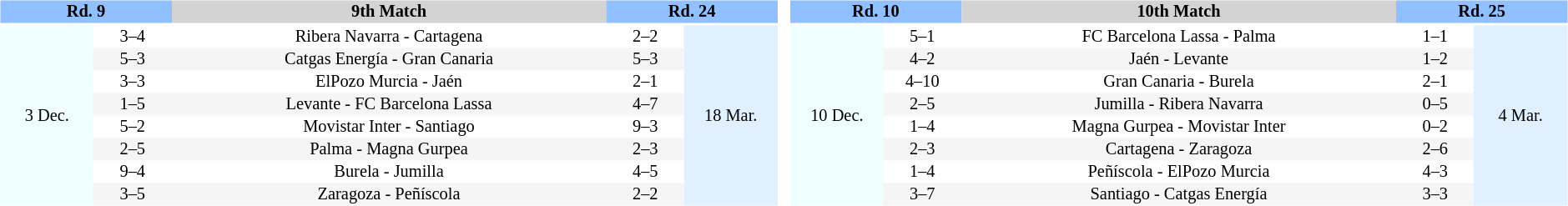<table width=100%>
<tr>
<td width=33% valign="top"><br><table border=0 cellspacing=0 cellpadding=1 style="font-size: 85%; text-align: center;" width=99%>
<tr>
<td colspan=2 bgcolor=#90C0FF style="text-align:center;"><span><strong>Rd. 9</strong></span></td>
<td bgcolor=#D3D3D3><strong>9th  Match</strong></td>
<td colspan=2 bgcolor=#90C0FF style="text-align:center;"><span><strong>Rd. 24 </strong></span></td>
</tr>
<tr align=center>
<th width=12%></th>
<th width=10%></th>
<th width=56%></th>
<th width=10%></th>
<th width=12%></th>
</tr>
<tr>
<td bgcolor=#F0FFFF rowspan=8>3 Dec.</td>
<td>3–4</td>
<td>Ribera Navarra - Cartagena</td>
<td>2–2</td>
<td rowspan="8" bgcolor="#E0F0FF">18 Mar.</td>
</tr>
<tr align=center bgcolor=#F5F5F5>
<td>5–3</td>
<td>Catgas Energía - Gran Canaria</td>
<td>5–3</td>
</tr>
<tr align=center bgcolor=#FFFFFF>
<td>3–3</td>
<td>ElPozo Murcia - Jaén</td>
<td>2–1</td>
</tr>
<tr align=center bgcolor=#F5F5F5>
<td>1–5</td>
<td>Levante - FC Barcelona Lassa</td>
<td>4–7</td>
</tr>
<tr align=center bgcolor=#FFFFFF>
<td>5–2</td>
<td>Movistar Inter - Santiago</td>
<td>9–3</td>
</tr>
<tr align=center bgcolor=#F5F5F5>
<td>2–5</td>
<td>Palma - Magna Gurpea</td>
<td>2–3</td>
</tr>
<tr align=center bgcolor=#FFFFFF>
<td>9–4</td>
<td>Burela - Jumilla</td>
<td>4–5</td>
</tr>
<tr align=center bgcolor=#F5F5F5>
<td>3–5</td>
<td>Zaragoza - Peñíscola</td>
<td>2–2</td>
</tr>
</table>
</td>
<td width=33% valign="top"><br><table border=0 cellspacing=0 cellpadding=1 style="font-size: 85%; text-align: center;" width=99%>
<tr>
<td colspan=2 bgcolor=#90C0FF style="text-align:center;"><span><strong>Rd. 10</strong></span></td>
<td bgcolor=#D3D3D3><strong>10th  Match</strong></td>
<td colspan=2 bgcolor=#90C0FF style="text-align:center;"><span><strong>Rd. 25 </strong></span></td>
</tr>
<tr align=center>
<th width=12%></th>
<th width=10%></th>
<th width=56%></th>
<th width=10%></th>
<th width=12%></th>
</tr>
<tr>
<td bgcolor=#F0FFFF rowspan=8>10 Dec.</td>
<td>5–1</td>
<td>FC Barcelona Lassa - Palma</td>
<td>1–1</td>
<td rowspan="8" bgcolor="#E0F0FF">4 Mar.</td>
</tr>
<tr align=center bgcolor=#F5F5F5>
<td>4–2</td>
<td>Jaén - Levante</td>
<td>1–2</td>
</tr>
<tr align=center bgcolor=#FFFFFF>
<td>4–10</td>
<td>Gran Canaria - Burela</td>
<td>2–1</td>
</tr>
<tr align=center bgcolor=#F5F5F5>
<td>2–5</td>
<td>Jumilla - Ribera Navarra</td>
<td>0–5</td>
</tr>
<tr align=center bgcolor=#FFFFFF>
<td>1–4</td>
<td>Magna Gurpea - Movistar Inter</td>
<td>0–2</td>
</tr>
<tr align=center bgcolor=#F5F5F5>
<td>2–3</td>
<td>Cartagena - Zaragoza</td>
<td>2–6</td>
</tr>
<tr align=center bgcolor=#FFFFFF>
<td>1–4</td>
<td>Peñíscola - ElPozo Murcia</td>
<td>4–3</td>
</tr>
<tr align=center bgcolor=#F5F5F5>
<td>3–7</td>
<td>Santiago - Catgas Energía</td>
<td>3–3</td>
</tr>
</table>
</td>
</tr>
</table>
